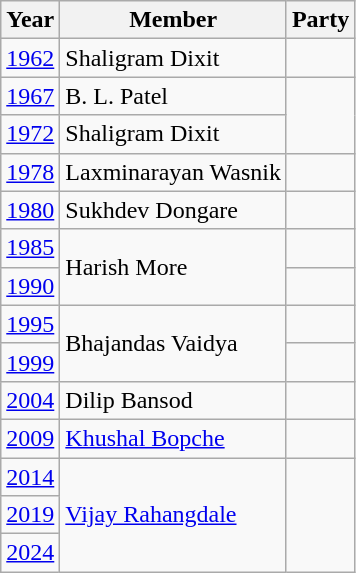<table class="wikitable">
<tr>
<th>Year</th>
<th>Member</th>
<th colspan="2">Party</th>
</tr>
<tr>
<td><a href='#'>1962</a></td>
<td>Shaligram Dixit</td>
<td></td>
</tr>
<tr>
<td><a href='#'>1967</a></td>
<td>B. L. Patel</td>
</tr>
<tr>
<td><a href='#'>1972</a></td>
<td>Shaligram Dixit</td>
</tr>
<tr>
<td><a href='#'>1978</a></td>
<td>Laxminarayan Wasnik</td>
<td></td>
</tr>
<tr>
<td><a href='#'>1980</a></td>
<td>Sukhdev Dongare</td>
</tr>
<tr>
<td><a href='#'>1985</a></td>
<td rowspan="2">Harish More</td>
<td></td>
</tr>
<tr>
<td><a href='#'>1990</a></td>
<td></td>
</tr>
<tr>
<td><a href='#'>1995</a></td>
<td rowspan="2">Bhajandas Vaidya</td>
<td></td>
</tr>
<tr>
<td><a href='#'>1999</a></td>
</tr>
<tr>
<td><a href='#'>2004</a></td>
<td>Dilip Bansod</td>
<td></td>
</tr>
<tr>
<td><a href='#'>2009</a></td>
<td><a href='#'>Khushal Bopche</a></td>
<td></td>
</tr>
<tr>
<td><a href='#'>2014</a></td>
<td rowspan="3"><a href='#'>Vijay Rahangdale</a></td>
</tr>
<tr>
<td><a href='#'>2019</a></td>
</tr>
<tr>
<td><a href='#'>2024</a></td>
</tr>
</table>
